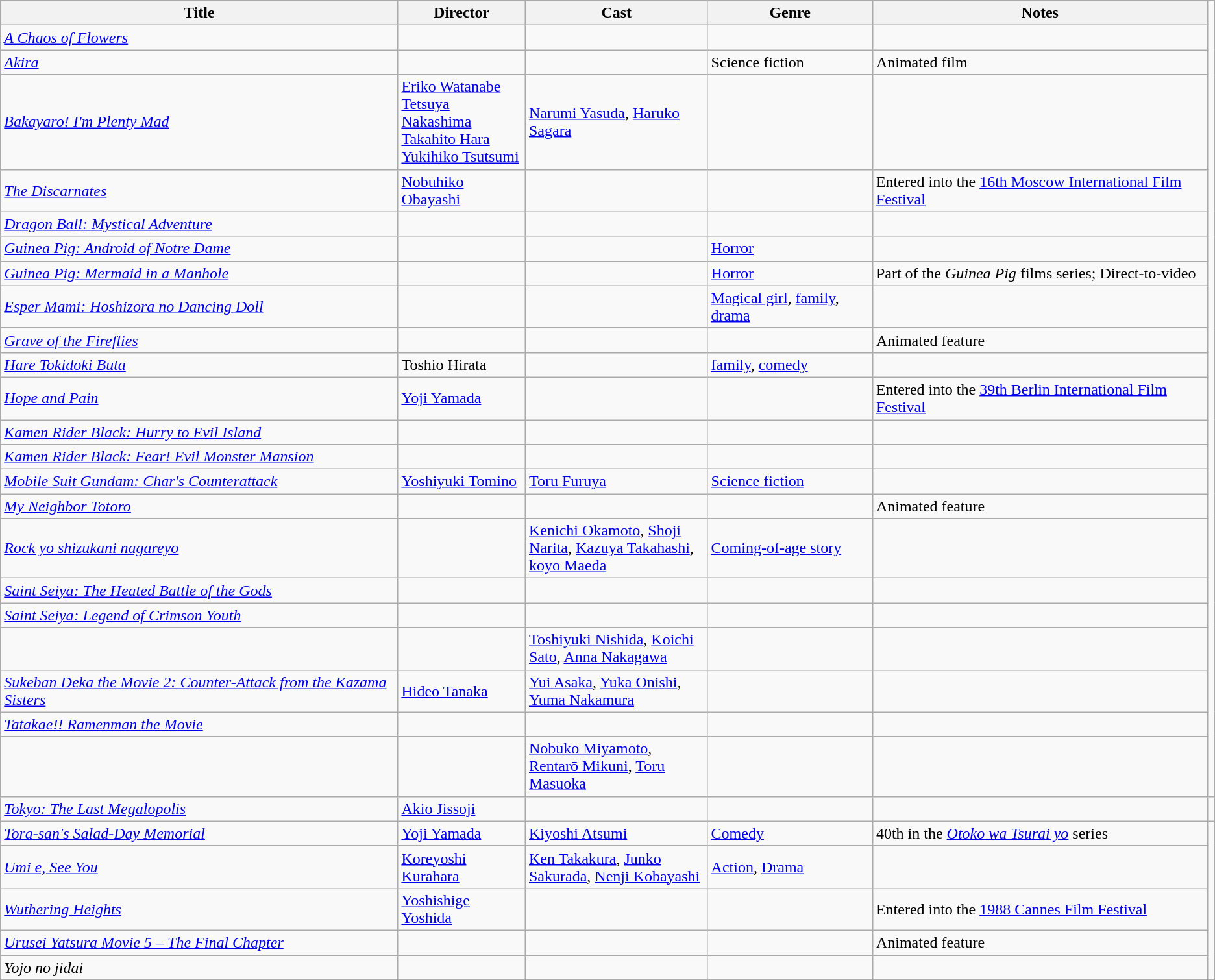<table class="wikitable sortable">
<tr>
<th>Title</th>
<th>Director</th>
<th width=15%>Cast</th>
<th>Genre</th>
<th>Notes</th>
</tr>
<tr>
<td><em><a href='#'>A Chaos of Flowers</a></em></td>
<td></td>
<td></td>
<td></td>
<td></td>
</tr>
<tr>
<td><em><a href='#'>Akira</a></em></td>
<td></td>
<td></td>
<td>Science fiction</td>
<td>Animated film</td>
</tr>
<tr>
<td><em><a href='#'>Bakayaro! I'm Plenty Mad</a></em></td>
<td><a href='#'>Eriko Watanabe</a><br><a href='#'>Tetsuya Nakashima</a><br><a href='#'>Takahito Hara</a><br><a href='#'>Yukihiko Tsutsumi</a></td>
<td><a href='#'>Narumi Yasuda</a>, <a href='#'>Haruko Sagara</a></td>
<td></td>
<td></td>
</tr>
<tr>
<td><em><a href='#'>The Discarnates</a></em></td>
<td><a href='#'>Nobuhiko Obayashi</a></td>
<td></td>
<td></td>
<td>Entered into the <a href='#'>16th Moscow International Film Festival</a></td>
</tr>
<tr>
<td><em><a href='#'>Dragon Ball: Mystical Adventure</a></em></td>
<td></td>
<td></td>
<td></td>
<td></td>
</tr>
<tr>
<td><em><a href='#'>Guinea Pig: Android of Notre Dame</a></em></td>
<td></td>
<td></td>
<td><a href='#'>Horror</a></td>
<td></td>
</tr>
<tr>
<td><em><a href='#'>Guinea Pig: Mermaid in a Manhole</a></em></td>
<td></td>
<td></td>
<td><a href='#'>Horror</a></td>
<td>Part of the <em>Guinea Pig</em> films series; Direct-to-video</td>
</tr>
<tr>
<td><em><a href='#'>Esper Mami: Hoshizora no Dancing Doll</a></em></td>
<td></td>
<td></td>
<td><a href='#'>Magical girl</a>, <a href='#'>family</a>, <a href='#'>drama</a></td>
<td></td>
</tr>
<tr>
<td><em><a href='#'>Grave of the Fireflies</a></em></td>
<td></td>
<td></td>
<td></td>
<td>Animated feature</td>
</tr>
<tr>
<td><em><a href='#'>Hare Tokidoki Buta</a></em></td>
<td>Toshio Hirata</td>
<td></td>
<td><a href='#'>family</a>, <a href='#'>comedy</a></td>
<td></td>
</tr>
<tr>
<td><em><a href='#'>Hope and Pain</a></em></td>
<td><a href='#'>Yoji Yamada</a></td>
<td></td>
<td></td>
<td>Entered into the <a href='#'>39th Berlin International Film Festival</a></td>
</tr>
<tr>
<td><em><a href='#'>Kamen Rider Black: Hurry to Evil Island</a></em></td>
<td></td>
<td></td>
<td></td>
<td></td>
</tr>
<tr>
<td><em><a href='#'>Kamen Rider Black: Fear! Evil Monster Mansion</a></em></td>
<td></td>
<td></td>
<td></td>
<td></td>
</tr>
<tr>
<td><em><a href='#'>Mobile Suit Gundam: Char's Counterattack</a></em></td>
<td><a href='#'>Yoshiyuki Tomino</a></td>
<td><a href='#'>Toru Furuya</a></td>
<td><a href='#'>Science fiction</a></td>
<td></td>
</tr>
<tr>
<td><em><a href='#'>My Neighbor Totoro</a></em></td>
<td></td>
<td></td>
<td></td>
<td>Animated feature</td>
</tr>
<tr>
<td><em><a href='#'>Rock yo shizukani nagareyo</a></em></td>
<td></td>
<td><a href='#'>Kenichi Okamoto</a>, <a href='#'>Shoji Narita</a>, <a href='#'>Kazuya Takahashi</a>, <a href='#'>koyo Maeda</a></td>
<td><a href='#'>Coming-of-age story</a></td>
<td></td>
</tr>
<tr>
<td><em><a href='#'>Saint Seiya: The Heated Battle of the Gods</a></em></td>
<td></td>
<td></td>
<td></td>
<td></td>
</tr>
<tr>
<td><em><a href='#'>Saint Seiya: Legend of Crimson Youth</a></em></td>
<td></td>
<td></td>
<td></td>
<td></td>
</tr>
<tr>
<td></td>
<td></td>
<td><a href='#'>Toshiyuki Nishida</a>, <a href='#'>Koichi Sato</a>, <a href='#'>Anna Nakagawa</a></td>
<td></td>
<td></td>
</tr>
<tr>
<td><em><a href='#'>Sukeban Deka the Movie 2: Counter-Attack from the Kazama Sisters</a></em></td>
<td><a href='#'>Hideo Tanaka</a></td>
<td><a href='#'>Yui Asaka</a>, <a href='#'>Yuka Onishi</a>, <a href='#'>Yuma Nakamura</a></td>
<td></td>
<td></td>
</tr>
<tr>
<td><em><a href='#'>Tatakae!! Ramenman the Movie</a></em></td>
<td></td>
<td></td>
<td></td>
<td></td>
</tr>
<tr>
<td></td>
<td></td>
<td><a href='#'>Nobuko Miyamoto</a>, <a href='#'>Rentarō Mikuni</a>, <a href='#'>Toru Masuoka</a></td>
<td></td>
<td></td>
</tr>
<tr>
<td><em><a href='#'>Tokyo: The Last Megalopolis</a></em></td>
<td><a href='#'>Akio Jissoji</a></td>
<td></td>
<td></td>
<td></td>
<td></td>
</tr>
<tr>
<td><em><a href='#'>Tora-san's Salad-Day Memorial</a></em></td>
<td><a href='#'>Yoji Yamada</a></td>
<td><a href='#'>Kiyoshi Atsumi</a></td>
<td><a href='#'>Comedy</a></td>
<td>40th in the <em><a href='#'>Otoko wa Tsurai yo</a></em> series</td>
</tr>
<tr>
<td><em><a href='#'>Umi e, See You</a></em></td>
<td><a href='#'>Koreyoshi Kurahara</a></td>
<td><a href='#'>Ken Takakura</a>, <a href='#'>Junko Sakurada</a>, <a href='#'>Nenji Kobayashi</a></td>
<td><a href='#'>Action</a>, <a href='#'>Drama</a></td>
<td></td>
</tr>
<tr>
<td><em><a href='#'>Wuthering Heights</a></em></td>
<td><a href='#'>Yoshishige Yoshida</a></td>
<td></td>
<td></td>
<td>Entered into the <a href='#'>1988 Cannes Film Festival</a></td>
</tr>
<tr>
<td><em><a href='#'>Urusei Yatsura Movie 5 – The Final Chapter</a></em></td>
<td></td>
<td></td>
<td></td>
<td>Animated feature</td>
</tr>
<tr>
<td><em>Yojo no jidai</em></td>
<td></td>
<td></td>
<td></td>
<td></td>
</tr>
<tr>
</tr>
</table>
